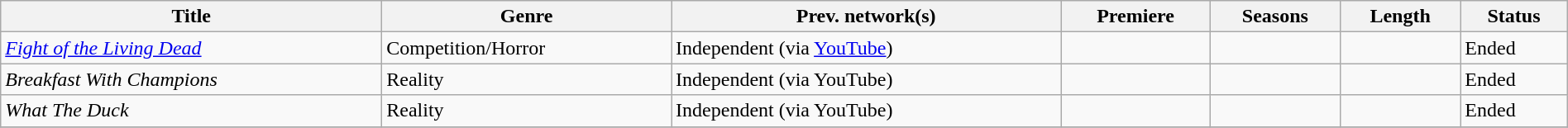<table class="wikitable sortable" style="width:100%">
<tr>
<th>Title</th>
<th>Genre</th>
<th>Prev. network(s)</th>
<th>Premiere</th>
<th>Seasons</th>
<th>Length</th>
<th>Status</th>
</tr>
<tr>
<td><em><a href='#'>Fight of the Living Dead</a></em></td>
<td>Competition/Horror</td>
<td>Independent (via <a href='#'>YouTube</a>)</td>
<td></td>
<td></td>
<td></td>
<td>Ended</td>
</tr>
<tr>
<td><em>Breakfast With Champions</em></td>
<td>Reality</td>
<td>Independent (via YouTube)</td>
<td></td>
<td></td>
<td></td>
<td>Ended</td>
</tr>
<tr>
<td><em>What The Duck</em></td>
<td>Reality</td>
<td>Independent (via YouTube)</td>
<td></td>
<td></td>
<td></td>
<td>Ended</td>
</tr>
<tr>
</tr>
</table>
